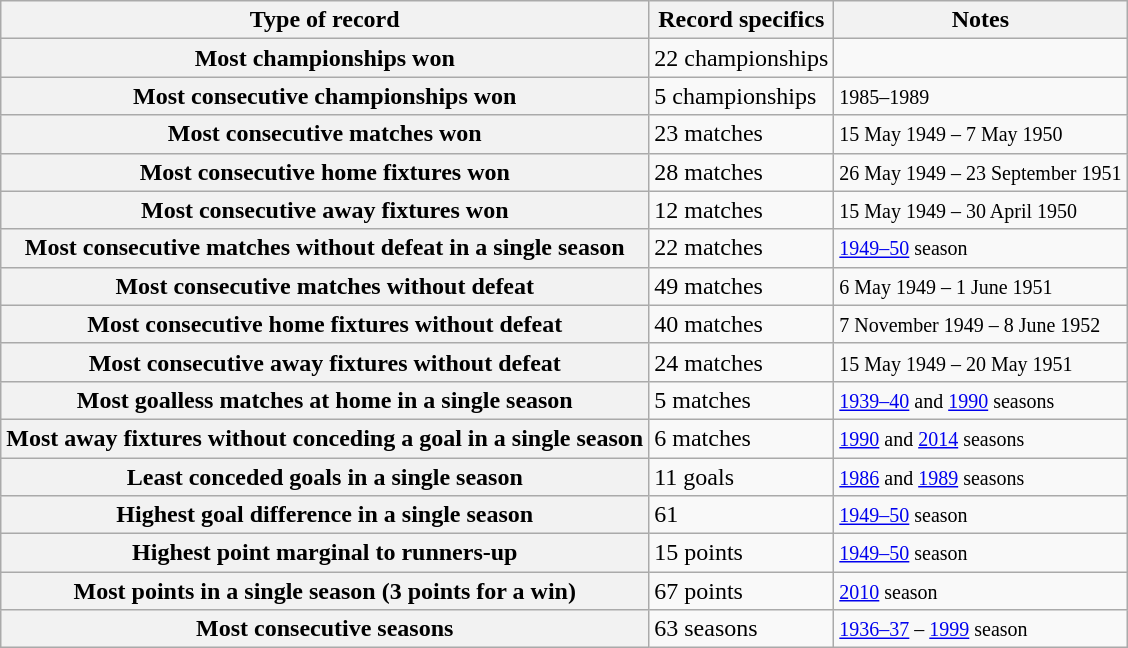<table class="wikitable plainrowheaders">
<tr>
<th scope="col">Type of record</th>
<th scope="col">Record specifics</th>
<th scope="col">Notes</th>
</tr>
<tr>
<th scope="row" align="left">Most championships won</th>
<td>22 championships</td>
<td></td>
</tr>
<tr>
<th scope="row" align="left">Most consecutive championships won</th>
<td>5 championships</td>
<td><small>1985–1989</small></td>
</tr>
<tr>
<th scope="row" align="left">Most consecutive matches won</th>
<td>23 matches</td>
<td><small>15 May 1949 – 7 May 1950</small></td>
</tr>
<tr>
<th scope="row" align="left">Most consecutive home fixtures won</th>
<td>28 matches</td>
<td><small>26 May 1949 – 23 September 1951</small></td>
</tr>
<tr>
<th scope="row" align="left">Most consecutive away fixtures won</th>
<td>12 matches</td>
<td><small>15 May 1949 – 30 April 1950</small></td>
</tr>
<tr>
<th scope="row" align="left">Most consecutive matches without defeat in a single season</th>
<td>22 matches</td>
<td><small><a href='#'>1949–50</a> season</small></td>
</tr>
<tr>
<th scope="row" align="left">Most consecutive matches without defeat</th>
<td>49 matches</td>
<td><small>6 May 1949 – 1 June 1951</small></td>
</tr>
<tr>
<th scope="row" align="left">Most consecutive home fixtures without defeat</th>
<td>40 matches</td>
<td><small>7 November 1949 – 8 June 1952</small></td>
</tr>
<tr>
<th scope="row" align="left">Most consecutive away fixtures without defeat</th>
<td>24 matches</td>
<td><small>15 May 1949 – 20 May 1951</small></td>
</tr>
<tr>
<th scope="row" align="left">Most goalless matches at home in a single season</th>
<td>5 matches</td>
<td><small><a href='#'>1939–40</a> and <a href='#'>1990</a> seasons</small></td>
</tr>
<tr>
<th scope="row" align="left">Most away fixtures without conceding a goal in a single season</th>
<td>6 matches</td>
<td><small><a href='#'>1990</a> and <a href='#'>2014</a> seasons</small></td>
</tr>
<tr>
<th scope="row" align="left">Least conceded goals in a single season</th>
<td>11 goals</td>
<td><small><a href='#'>1986</a> and <a href='#'>1989</a> seasons</small></td>
</tr>
<tr>
<th scope="row" align="left">Highest goal difference in a single season</th>
<td>61</td>
<td><small><a href='#'>1949–50</a> season</small></td>
</tr>
<tr>
<th scope="row" align="left">Highest point marginal to runners-up</th>
<td>15 points</td>
<td><small><a href='#'>1949–50</a> season</small></td>
</tr>
<tr>
<th scope="row" align="left">Most points in a single season (3 points for a win)</th>
<td>67 points</td>
<td><small><a href='#'>2010</a> season</small></td>
</tr>
<tr>
<th scope="row" align="left">Most consecutive seasons</th>
<td>63 seasons</td>
<td><small><a href='#'>1936–37</a> – <a href='#'>1999</a> season</small></td>
</tr>
</table>
